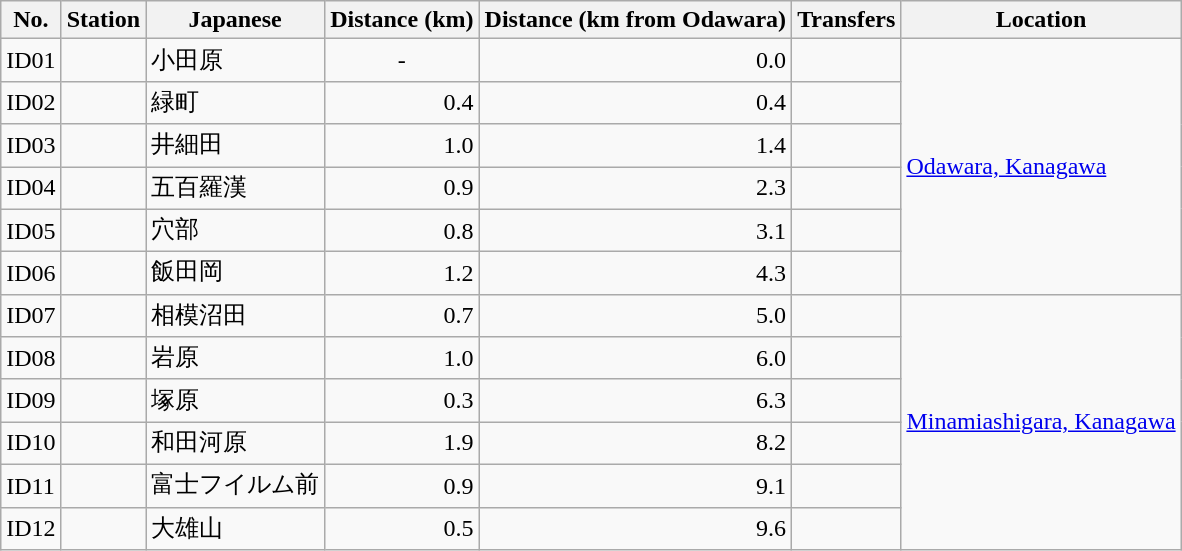<table class="wikitable">
<tr>
<th>No.</th>
<th>Station</th>
<th>Japanese</th>
<th>Distance (km)</th>
<th>Distance (km from Odawara)</th>
<th>Transfers</th>
<th>Location</th>
</tr>
<tr>
<td>ID01</td>
<td></td>
<td>小田原</td>
<td style="text-align:center;">-</td>
<td style="text-align:right;">0.0</td>
<td></td>
<td rowspan="6"><a href='#'>Odawara, Kanagawa</a></td>
</tr>
<tr>
<td>ID02</td>
<td></td>
<td>緑町</td>
<td style="text-align:right;">0.4</td>
<td style="text-align:right;">0.4</td>
<td> </td>
</tr>
<tr>
<td>ID03</td>
<td></td>
<td>井細田</td>
<td style="text-align:right;">1.0</td>
<td style="text-align:right;">1.4</td>
<td> </td>
</tr>
<tr>
<td>ID04</td>
<td></td>
<td>五百羅漢</td>
<td style="text-align:right;">0.9</td>
<td style="text-align:right;">2.3</td>
<td> </td>
</tr>
<tr>
<td>ID05</td>
<td></td>
<td>穴部</td>
<td style="text-align:right;">0.8</td>
<td style="text-align:right;">3.1</td>
<td> </td>
</tr>
<tr>
<td>ID06</td>
<td></td>
<td>飯田岡</td>
<td style="text-align:right;">1.2</td>
<td style="text-align:right;">4.3</td>
<td> </td>
</tr>
<tr>
<td>ID07</td>
<td></td>
<td>相模沼田</td>
<td style="text-align:right;">0.7</td>
<td style="text-align:right;">5.0</td>
<td> </td>
<td rowspan="6"><a href='#'>Minamiashigara, Kanagawa</a></td>
</tr>
<tr>
<td>ID08</td>
<td></td>
<td>岩原</td>
<td style="text-align:right;">1.0</td>
<td style="text-align:right;">6.0</td>
<td> </td>
</tr>
<tr>
<td>ID09</td>
<td></td>
<td>塚原</td>
<td style="text-align:right;">0.3</td>
<td style="text-align:right;">6.3</td>
<td> </td>
</tr>
<tr>
<td>ID10</td>
<td></td>
<td>和田河原</td>
<td style="text-align:right;">1.9</td>
<td style="text-align:right;">8.2</td>
<td> </td>
</tr>
<tr>
<td>ID11</td>
<td></td>
<td>富士フイルム前</td>
<td style="text-align:right;">0.9</td>
<td style="text-align:right;">9.1</td>
<td> </td>
</tr>
<tr>
<td>ID12</td>
<td></td>
<td>大雄山</td>
<td style="text-align:right;">0.5</td>
<td style="text-align:right;">9.6</td>
<td> </td>
</tr>
</table>
